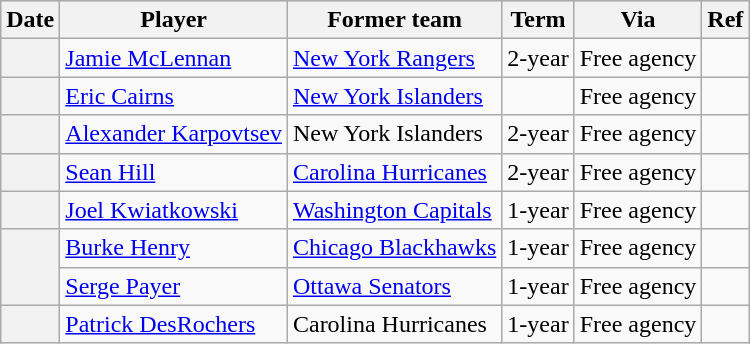<table class="wikitable plainrowheaders">
<tr style="background:#ddd; text-align:center;">
<th>Date</th>
<th>Player</th>
<th>Former team</th>
<th>Term</th>
<th>Via</th>
<th>Ref</th>
</tr>
<tr>
<th scope="row"></th>
<td><a href='#'>Jamie McLennan</a></td>
<td><a href='#'>New York Rangers</a></td>
<td>2-year</td>
<td>Free agency</td>
<td></td>
</tr>
<tr>
<th scope="row"></th>
<td><a href='#'>Eric Cairns</a></td>
<td><a href='#'>New York Islanders</a></td>
<td></td>
<td>Free agency</td>
<td></td>
</tr>
<tr>
<th scope="row"></th>
<td><a href='#'>Alexander Karpovtsev</a></td>
<td>New York Islanders</td>
<td>2-year</td>
<td>Free agency</td>
<td></td>
</tr>
<tr>
<th scope="row"></th>
<td><a href='#'>Sean Hill</a></td>
<td><a href='#'>Carolina Hurricanes</a></td>
<td>2-year</td>
<td>Free agency</td>
<td></td>
</tr>
<tr>
<th scope="row"></th>
<td><a href='#'>Joel Kwiatkowski</a></td>
<td><a href='#'>Washington Capitals</a></td>
<td>1-year</td>
<td>Free agency</td>
<td></td>
</tr>
<tr>
<th scope="row" rowspan=2></th>
<td><a href='#'>Burke Henry</a></td>
<td><a href='#'>Chicago Blackhawks</a></td>
<td>1-year</td>
<td>Free agency</td>
<td></td>
</tr>
<tr>
<td><a href='#'>Serge Payer</a></td>
<td><a href='#'>Ottawa Senators</a></td>
<td>1-year</td>
<td>Free agency</td>
<td></td>
</tr>
<tr>
<th scope="row"></th>
<td><a href='#'>Patrick DesRochers</a></td>
<td>Carolina Hurricanes</td>
<td>1-year</td>
<td>Free agency</td>
<td></td>
</tr>
</table>
